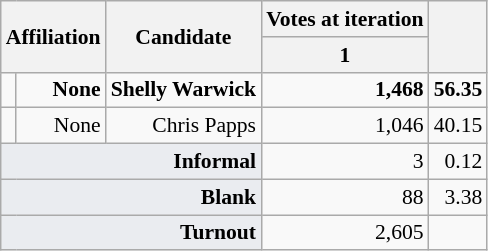<table class="wikitable col1left col2left" style="font-size:90%; text-align:right;">
<tr>
<th rowspan="2" colspan="2">Affiliation</th>
<th rowspan="2">Candidate</th>
<th colspan="1">Votes at iteration</th>
<th rowspan="2"></th>
</tr>
<tr>
<th>1</th>
</tr>
<tr>
<td></td>
<td><strong>None</strong></td>
<td><strong>Shelly Warwick</strong></td>
<td><strong>1,468</strong></td>
<td><strong>56.35</strong></td>
</tr>
<tr>
<td></td>
<td>None</td>
<td>Chris Papps</td>
<td>1,046</td>
<td>40.15</td>
</tr>
<tr>
<td colspan="3" style="text-align:right; background-color:#eaecf0""><strong>Informal</strong></td>
<td colspan="1" style="text-align:right">3</td>
<td>0.12</td>
</tr>
<tr>
<td colspan="3" style="text-align:right; background-color:#eaecf0""><strong>Blank</strong></td>
<td colspan="1" style="text-align:right">88</td>
<td>3.38</td>
</tr>
<tr>
<td colspan="3" style="text-align:right; background-color:#eaecf0"><strong>Turnout</strong></td>
<td colspan="1" style="text-align:right">2,605</td>
</tr>
</table>
